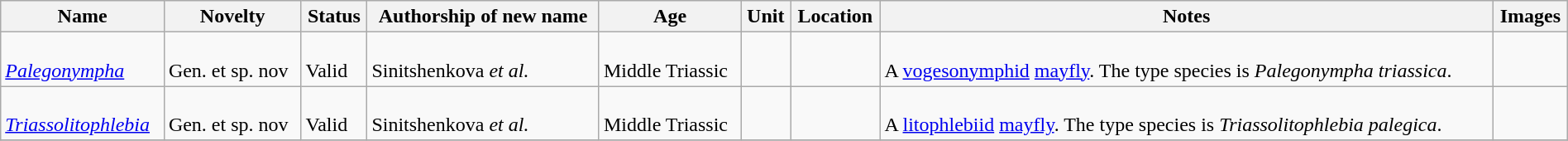<table class="wikitable sortable" align="center" width="100%">
<tr>
<th>Name</th>
<th>Novelty</th>
<th>Status</th>
<th>Authorship of new name</th>
<th>Age</th>
<th>Unit</th>
<th>Location</th>
<th>Notes</th>
<th>Images</th>
</tr>
<tr>
<td><br><em><a href='#'>Palegonympha</a></em></td>
<td><br>Gen. et sp. nov</td>
<td><br>Valid</td>
<td><br>Sinitshenkova <em>et al.</em></td>
<td><br>Middle Triassic</td>
<td></td>
<td><br></td>
<td><br>A <a href='#'>vogesonymphid</a> <a href='#'>mayfly</a>. The type species is <em>Palegonympha triassica</em>.</td>
<td></td>
</tr>
<tr>
<td><br><em><a href='#'>Triassolitophlebia</a></em></td>
<td><br>Gen. et sp. nov</td>
<td><br>Valid</td>
<td><br>Sinitshenkova <em>et al.</em></td>
<td><br>Middle Triassic</td>
<td></td>
<td><br></td>
<td><br>A <a href='#'>litophlebiid</a> <a href='#'>mayfly</a>. The type species is <em>Triassolitophlebia palegica</em>.</td>
<td></td>
</tr>
<tr>
</tr>
</table>
